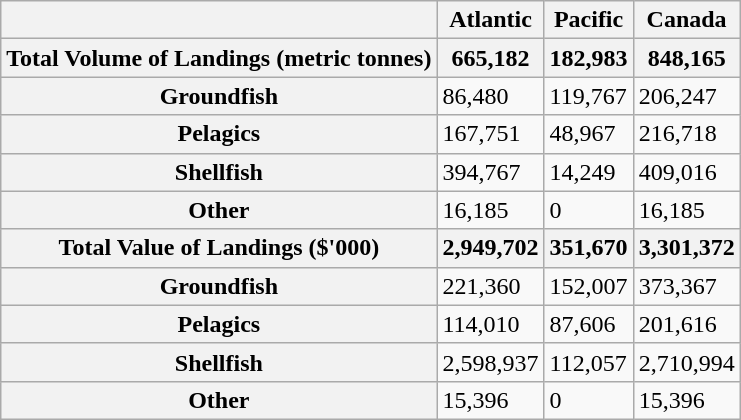<table class="wikitable">
<tr>
<th></th>
<th>Atlantic</th>
<th>Pacific</th>
<th>Canada</th>
</tr>
<tr>
<th>Total Volume of Landings (metric tonnes)</th>
<th>665,182</th>
<th>182,983</th>
<th>848,165</th>
</tr>
<tr>
<th>Groundfish</th>
<td>86,480</td>
<td>119,767</td>
<td>206,247</td>
</tr>
<tr>
<th>Pelagics</th>
<td>167,751</td>
<td>48,967</td>
<td>216,718</td>
</tr>
<tr>
<th>Shellfish</th>
<td>394,767</td>
<td>14,249</td>
<td>409,016</td>
</tr>
<tr>
<th>Other</th>
<td>16,185</td>
<td>0</td>
<td>16,185</td>
</tr>
<tr>
<th>Total Value of Landings ($'000)</th>
<th>2,949,702</th>
<th>351,670</th>
<th>3,301,372</th>
</tr>
<tr>
<th>Groundfish</th>
<td>221,360</td>
<td>152,007</td>
<td>373,367</td>
</tr>
<tr>
<th>Pelagics</th>
<td>114,010</td>
<td>87,606</td>
<td>201,616</td>
</tr>
<tr>
<th>Shellfish</th>
<td>2,598,937</td>
<td>112,057</td>
<td>2,710,994</td>
</tr>
<tr>
<th>Other</th>
<td>15,396</td>
<td>0</td>
<td>15,396</td>
</tr>
</table>
